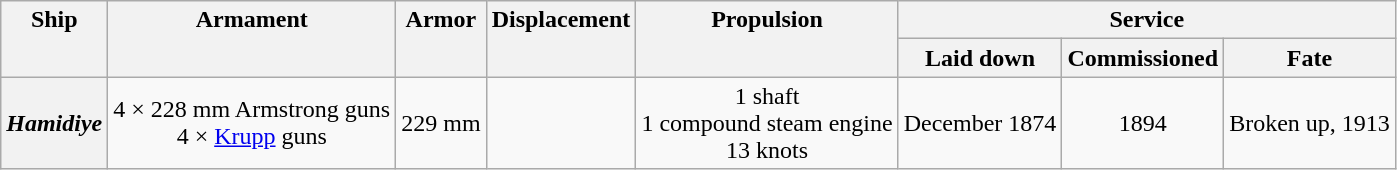<table class="wikitable plainrowheaders" style="text-align: center;">
<tr valign="top">
<th scope="col" rowspan="2">Ship</th>
<th scope="col" rowspan="2">Armament</th>
<th scope="col" rowspan="2">Armor</th>
<th scope="col" rowspan="2">Displacement</th>
<th scope="col" rowspan="2">Propulsion</th>
<th scope="col" colspan="3">Service</th>
</tr>
<tr valign="top">
<th scope="col">Laid down</th>
<th scope="col">Commissioned</th>
<th scope="col">Fate</th>
</tr>
<tr valign="center">
<th scope="row"><em>Hamidiye</em></th>
<td>4 × 228 mm Armstrong guns<br> 4 ×  <a href='#'>Krupp</a> guns</td>
<td>229 mm</td>
<td></td>
<td>1 shaft<br>1 compound steam engine<br>13 knots</td>
<td>December 1874</td>
<td>1894</td>
<td>Broken up, 1913</td>
</tr>
</table>
